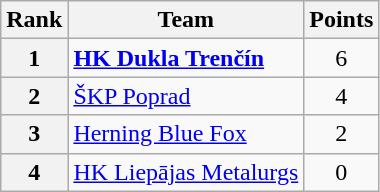<table class="wikitable" style="text-align: center;">
<tr>
<th>Rank</th>
<th>Team</th>
<th>Points</th>
</tr>
<tr>
<th>1</th>
<td style="text-align: left;"> <strong><a href='#'>HK Dukla Trenčín</a></strong></td>
<td>6</td>
</tr>
<tr>
<th>2</th>
<td style="text-align: left;"> <a href='#'>ŠKP Poprad</a></td>
<td>4</td>
</tr>
<tr>
<th>3</th>
<td style="text-align: left;"> <a href='#'>Herning Blue Fox</a></td>
<td>2</td>
</tr>
<tr>
<th>4</th>
<td style="text-align: left;"> <a href='#'>HK Liepājas Metalurgs</a></td>
<td>0</td>
</tr>
</table>
